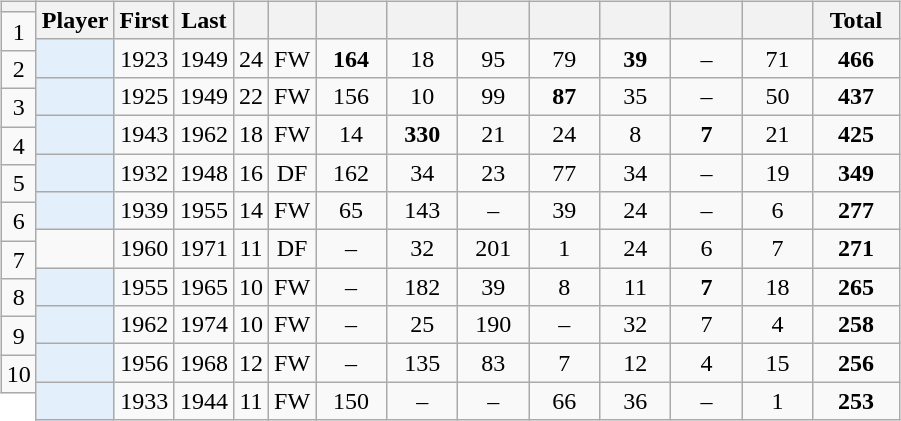<table>
<tr valign="top">
<td><br><table class="wikitable" style="text-align: center; margin-right: -5px;">
<tr>
<th></th>
</tr>
<tr>
<td>1</td>
</tr>
<tr>
<td>2</td>
</tr>
<tr>
<td>3</td>
</tr>
<tr>
<td>4</td>
</tr>
<tr>
<td>5</td>
</tr>
<tr>
<td>6</td>
</tr>
<tr>
<td>7</td>
</tr>
<tr>
<td>8</td>
</tr>
<tr>
<td>9</td>
</tr>
<tr>
<td>10</td>
</tr>
</table>
</td>
<td><br><table class="wikitable mw-datatable sortable nowrap" style="text-align: center">
<tr>
<th>Player</th>
<th width=30>First</th>
<th width=30>Last</th>
<th width=15></th>
<th></th>
<th width=40></th>
<th width=40></th>
<th width=40></th>
<th width=40></th>
<th width=40></th>
<th width=40></th>
<th width=40></th>
<th width=50>Total</th>
</tr>
<tr>
<td bgcolor="e3effa" align="left"></td>
<td>1923</td>
<td>1949</td>
<td>24</td>
<td>FW</td>
<td><strong>164</strong></td>
<td>18</td>
<td>95</td>
<td>79</td>
<td><strong>39</strong></td>
<td>–</td>
<td>71</td>
<td><strong>466</strong></td>
</tr>
<tr>
<td bgcolor="e3effa" align="left"></td>
<td>1925</td>
<td>1949</td>
<td>22</td>
<td>FW</td>
<td>156</td>
<td>10</td>
<td>99</td>
<td><strong>87</strong></td>
<td>35</td>
<td>–</td>
<td>50</td>
<td><strong>437</strong></td>
</tr>
<tr>
<td bgcolor="e3effa" align="left"></td>
<td>1943</td>
<td>1962</td>
<td>18</td>
<td>FW</td>
<td>14</td>
<td><strong>330</strong></td>
<td>21</td>
<td>24</td>
<td>8</td>
<td><strong>7</strong></td>
<td>21</td>
<td><strong>425</strong></td>
</tr>
<tr>
<td bgcolor="e3effa" align="left"></td>
<td>1932</td>
<td>1948</td>
<td>16</td>
<td>DF</td>
<td>162</td>
<td>34</td>
<td>23</td>
<td>77</td>
<td>34</td>
<td>–</td>
<td>19</td>
<td><strong>349</strong></td>
</tr>
<tr>
<td bgcolor="e3effa" align="left"></td>
<td>1939</td>
<td>1955</td>
<td>14</td>
<td>FW</td>
<td>65</td>
<td>143</td>
<td>–</td>
<td>39</td>
<td>24</td>
<td>–</td>
<td>6</td>
<td><strong>277</strong></td>
</tr>
<tr>
<td align="left"></td>
<td>1960</td>
<td>1971</td>
<td>11</td>
<td>DF</td>
<td>–</td>
<td>32</td>
<td>201</td>
<td>1</td>
<td>24</td>
<td>6</td>
<td>7</td>
<td><strong>271</strong></td>
</tr>
<tr>
<td bgcolor="e3effa" align="left"></td>
<td>1955</td>
<td>1965</td>
<td>10</td>
<td>FW</td>
<td>–</td>
<td>182</td>
<td>39</td>
<td>8</td>
<td>11</td>
<td><strong>7</strong></td>
<td>18</td>
<td><strong>265</strong></td>
</tr>
<tr>
<td bgcolor="e3effa" align="left"></td>
<td>1962</td>
<td>1974</td>
<td>10</td>
<td>FW</td>
<td>–</td>
<td>25</td>
<td>190</td>
<td>–</td>
<td>32</td>
<td>7</td>
<td>4</td>
<td><strong>258</strong></td>
</tr>
<tr>
<td bgcolor="e3effa" align="left"></td>
<td>1956</td>
<td>1968</td>
<td>12</td>
<td>FW</td>
<td>–</td>
<td>135</td>
<td>83</td>
<td>7</td>
<td>12</td>
<td>4</td>
<td>15</td>
<td><strong>256</strong></td>
</tr>
<tr>
<td bgcolor="e3effa" align="left"></td>
<td>1933</td>
<td>1944</td>
<td>11</td>
<td>FW</td>
<td>150</td>
<td>–</td>
<td>–</td>
<td>66</td>
<td>36</td>
<td>–</td>
<td>1</td>
<td><strong>253</strong></td>
</tr>
</table>
</td>
</tr>
</table>
